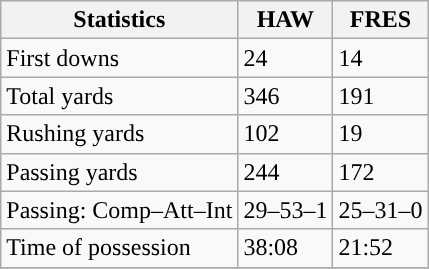<table class="wikitable" style="float: left;">
<tr>
<th>Statistics</th>
<th>HAW</th>
<th>FRES</th>
</tr>
<tr>
<td>First downs</td>
<td>24</td>
<td>14</td>
</tr>
<tr>
<td>Total yards</td>
<td>346</td>
<td>191</td>
</tr>
<tr>
<td>Rushing yards</td>
<td>102</td>
<td>19</td>
</tr>
<tr>
<td>Passing yards</td>
<td>244</td>
<td>172</td>
</tr>
<tr>
<td>Passing: Comp–Att–Int</td>
<td>29–53–1</td>
<td>25–31–0</td>
</tr>
<tr>
<td>Time of possession</td>
<td>38:08</td>
<td>21:52</td>
</tr>
<tr>
</tr>
</table>
